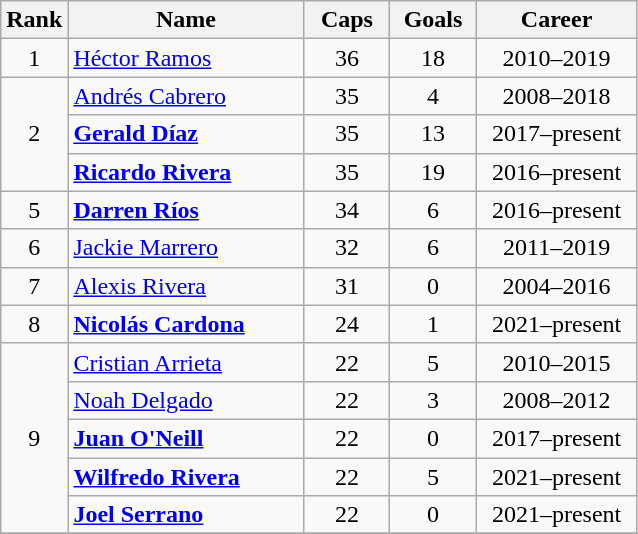<table class="wikitable sortable" style="text-align:center;">
<tr>
<th width=30>Rank</th>
<th style="width:150px;">Name</th>
<th width=50>Caps</th>
<th width=50>Goals</th>
<th style="width:100px;">Career</th>
</tr>
<tr>
<td>1</td>
<td style="text-align: left;"><a href='#'>Héctor Ramos</a></td>
<td>36</td>
<td>18</td>
<td>2010–2019</td>
</tr>
<tr>
<td rowspan=3>2</td>
<td style="text-align: left;"><a href='#'>Andrés Cabrero</a></td>
<td>35</td>
<td>4</td>
<td>2008–2018</td>
</tr>
<tr>
<td style="text-align: left;"><strong><a href='#'>Gerald Díaz</a></strong></td>
<td>35</td>
<td>13</td>
<td>2017–present</td>
</tr>
<tr>
<td style="text-align: left;"><strong><a href='#'>Ricardo Rivera</a></strong></td>
<td>35</td>
<td>19</td>
<td>2016–present</td>
</tr>
<tr>
<td>5</td>
<td style="text-align:left;"><strong><a href='#'>Darren Ríos</a></strong></td>
<td>34</td>
<td>6</td>
<td>2016–present</td>
</tr>
<tr>
<td>6</td>
<td style="text-align: left;"><a href='#'>Jackie Marrero</a></td>
<td>32</td>
<td>6</td>
<td>2011–2019</td>
</tr>
<tr>
<td>7</td>
<td style="text-align: left;"><a href='#'>Alexis Rivera</a></td>
<td>31</td>
<td>0</td>
<td>2004–2016</td>
</tr>
<tr>
<td>8</td>
<td style="text-align: left;"><strong><a href='#'>Nicolás Cardona</a></strong></td>
<td>24</td>
<td>1</td>
<td>2021–present</td>
</tr>
<tr>
<td rowspan=5>9</td>
<td style="text-align: left;"><a href='#'>Cristian Arrieta</a></td>
<td>22</td>
<td>5</td>
<td>2010–2015</td>
</tr>
<tr>
<td style="text-align: left;"><a href='#'>Noah Delgado</a></td>
<td>22</td>
<td>3</td>
<td>2008–2012</td>
</tr>
<tr>
<td style="text-align: left;"><strong><a href='#'>Juan O'Neill</a></strong></td>
<td>22</td>
<td>0</td>
<td>2017–present</td>
</tr>
<tr>
<td style="text-align: left;"><strong><a href='#'>Wilfredo Rivera</a></strong></td>
<td>22</td>
<td>5</td>
<td>2021–present</td>
</tr>
<tr>
<td style="text-align: left;"><strong><a href='#'>Joel Serrano</a></strong></td>
<td>22</td>
<td>0</td>
<td>2021–present</td>
</tr>
<tr>
</tr>
</table>
